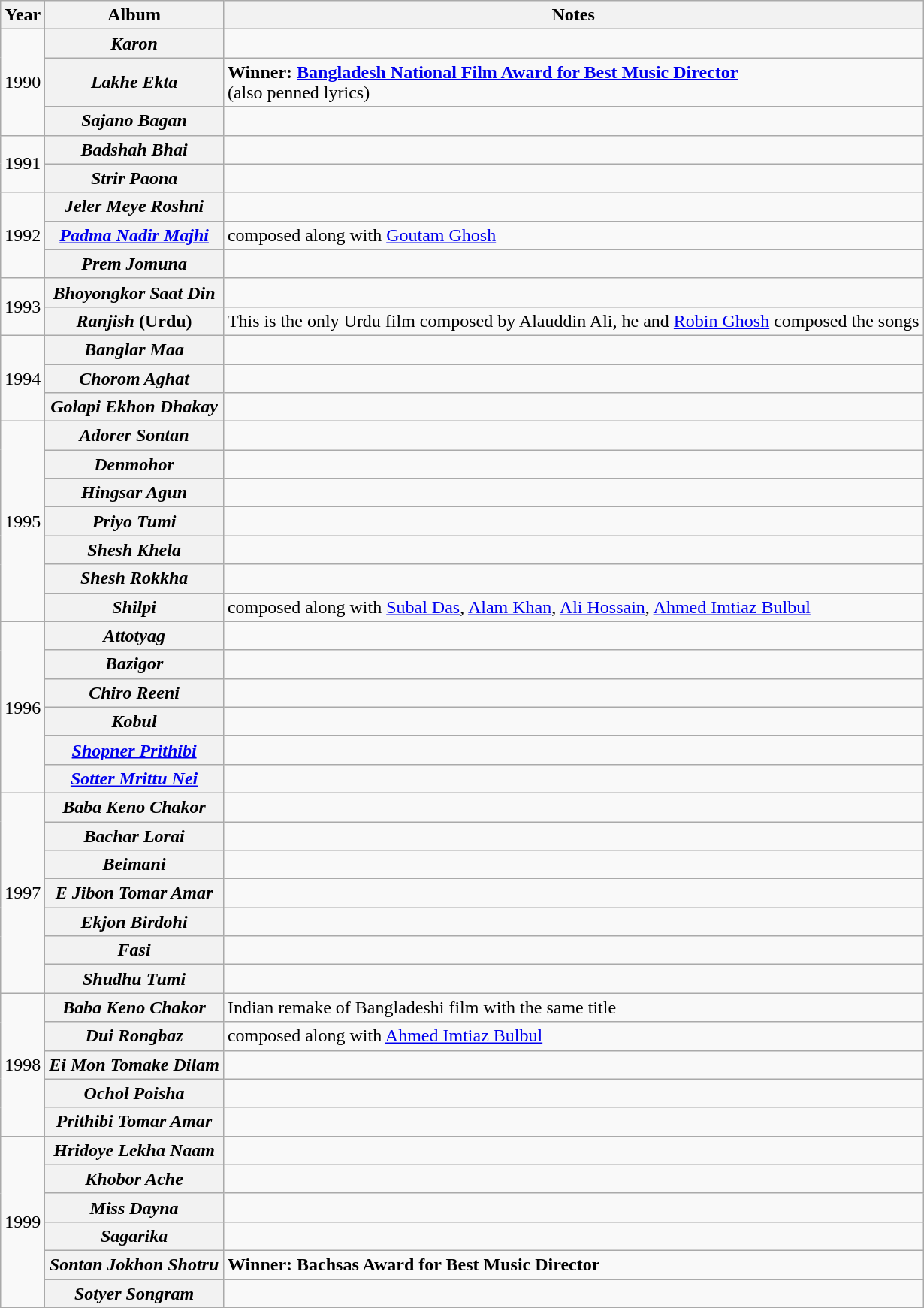<table class="wikitable sortable">
<tr>
<th>Year</th>
<th>Album</th>
<th>Notes</th>
</tr>
<tr>
<td rowspan=3>1990</td>
<th><em>Karon</em></th>
<td></td>
</tr>
<tr>
<th><em>Lakhe Ekta</em></th>
<td><strong>Winner: <a href='#'>Bangladesh National Film Award for Best Music Director</a></strong> <br>(also penned lyrics)</td>
</tr>
<tr>
<th><em>Sajano Bagan</em></th>
<td></td>
</tr>
<tr>
<td rowspan=2>1991</td>
<th><em>Badshah Bhai</em></th>
<td></td>
</tr>
<tr>
<th><em>Strir Paona</em></th>
<td></td>
</tr>
<tr>
<td rowspan=3>1992</td>
<th><em>Jeler Meye Roshni</em></th>
<td></td>
</tr>
<tr>
<th><em><a href='#'>Padma Nadir Majhi</a></em></th>
<td>composed along with <a href='#'>Goutam Ghosh</a></td>
</tr>
<tr>
<th><em>Prem Jomuna</em></th>
<td></td>
</tr>
<tr>
<td rowspan=2>1993</td>
<th><em>Bhoyongkor Saat Din</em></th>
<td></td>
</tr>
<tr>
<th><em>Ranjish</em> (Urdu)</th>
<td>This is the only Urdu film composed by Alauddin Ali, he and <a href='#'>Robin Ghosh</a> composed the songs</td>
</tr>
<tr>
<td rowspan=3>1994</td>
<th><em>Banglar Maa</em></th>
<td></td>
</tr>
<tr>
<th><em>Chorom Aghat</em></th>
<td></td>
</tr>
<tr>
<th><em>Golapi Ekhon Dhakay</em></th>
<td></td>
</tr>
<tr>
<td rowspan=7>1995</td>
<th rowspan=1><em>Adorer Sontan</em> </th>
<td></td>
</tr>
<tr>
<th><em>Denmohor</em></th>
<td></td>
</tr>
<tr>
<th><em>Hingsar Agun</em></th>
<td></td>
</tr>
<tr>
<th><em>Priyo Tumi</em></th>
<td></td>
</tr>
<tr>
<th><em>Shesh Khela</em></th>
<td></td>
</tr>
<tr>
<th><em>Shesh Rokkha</em></th>
<td></td>
</tr>
<tr>
<th><em>Shilpi</em></th>
<td>composed along with <a href='#'>Subal Das</a>, <a href='#'>Alam Khan</a>, <a href='#'>Ali Hossain</a>, <a href='#'>Ahmed Imtiaz Bulbul</a></td>
</tr>
<tr>
<td rowspan=6>1996</td>
<th><em>Attotyag</em></th>
<td></td>
</tr>
<tr>
<th><em>Bazigor</em></th>
<td></td>
</tr>
<tr>
<th><em>Chiro Reeni</em></th>
<td></td>
</tr>
<tr>
<th><em>Kobul</em></th>
<td></td>
</tr>
<tr>
<th><em><a href='#'>Shopner Prithibi</a></em></th>
<td></td>
</tr>
<tr>
<th><em><a href='#'>Sotter Mrittu Nei</a></em></th>
<td></td>
</tr>
<tr>
<td rowspan=7>1997</td>
<th><em>Baba Keno Chakor</em></th>
<td></td>
</tr>
<tr>
<th><em>Bachar Lorai</em> </th>
<td></td>
</tr>
<tr>
<th><em>Beimani</em></th>
<td></td>
</tr>
<tr>
<th><em>E Jibon Tomar Amar</em></th>
<td></td>
</tr>
<tr>
<th><em>Ekjon Birdohi</em></th>
<td></td>
</tr>
<tr>
<th><em>Fasi</em></th>
<td></td>
</tr>
<tr>
<th><em>Shudhu Tumi</em></th>
<td></td>
</tr>
<tr>
<td rowspan=5>1998</td>
<th><em>Baba Keno Chakor</em></th>
<td>Indian remake of Bangladeshi film with the same title</td>
</tr>
<tr>
<th><em>Dui Rongbaz</em></th>
<td>composed along with <a href='#'>Ahmed Imtiaz Bulbul</a></td>
</tr>
<tr>
<th><em>Ei Mon Tomake Dilam</em></th>
<td></td>
</tr>
<tr>
<th><em>Ochol Poisha</em></th>
<td></td>
</tr>
<tr>
<th><em>Prithibi Tomar Amar</em></th>
<td></td>
</tr>
<tr>
<td rowspan=6>1999</td>
<th><em>Hridoye Lekha Naam</em></th>
<td></td>
</tr>
<tr>
<th><em>Khobor Ache</em></th>
<td></td>
</tr>
<tr>
<th><em>Miss Dayna</em> </th>
<td></td>
</tr>
<tr>
<th><em>Sagarika</em></th>
<td></td>
</tr>
<tr>
<th><em>Sontan Jokhon Shotru</em> </th>
<td><strong>Winner: Bachsas Award for Best Music Director</strong></td>
</tr>
<tr>
<th><em>Sotyer Songram</em></th>
<td></td>
</tr>
<tr>
</tr>
</table>
